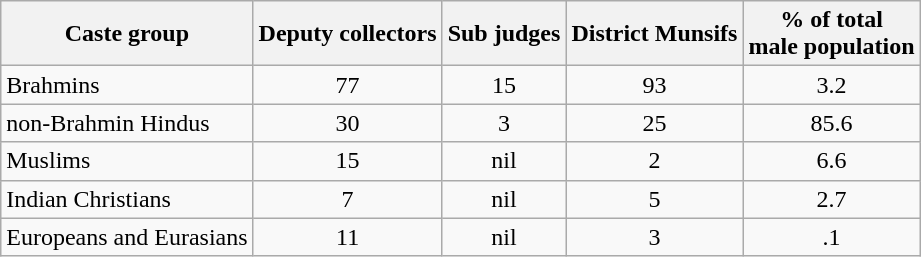<table class="wikitable">
<tr>
<th>Caste group</th>
<th>Deputy collectors</th>
<th>Sub judges</th>
<th>District Munsifs</th>
<th>% of total <br>male population</th>
</tr>
<tr>
<td align=left>Brahmins</td>
<td align=center>77</td>
<td align=center>15</td>
<td align=center>93</td>
<td align=center>3.2</td>
</tr>
<tr>
<td align=left>non-Brahmin Hindus</td>
<td align=center>30</td>
<td align=center>3</td>
<td align=center>25</td>
<td align=center>85.6</td>
</tr>
<tr>
<td align=left>Muslims</td>
<td align=center>15</td>
<td align=center>nil</td>
<td align=center>2</td>
<td align=center>6.6</td>
</tr>
<tr>
<td align=left>Indian Christians</td>
<td align=center>7</td>
<td align=center>nil</td>
<td align=center>5</td>
<td align=center>2.7</td>
</tr>
<tr>
<td align=left>Europeans and Eurasians</td>
<td align=center>11</td>
<td align=center>nil</td>
<td align=center>3</td>
<td align=center>.1</td>
</tr>
</table>
